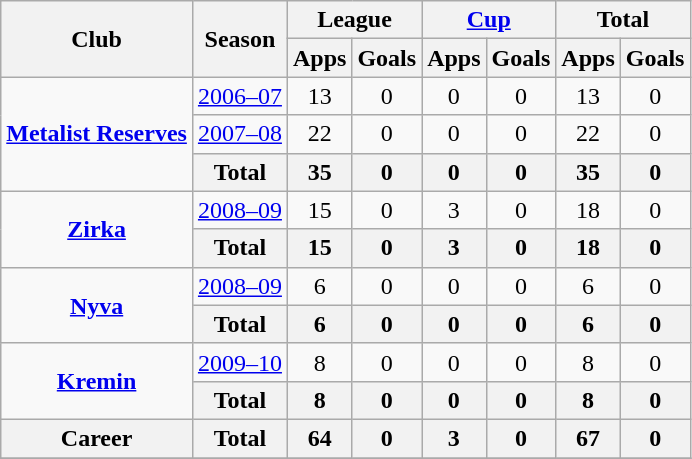<table class="wikitable sortable" style="text-align: center;">
<tr>
<th rowspan="2">Club</th>
<th rowspan="2">Season</th>
<th colspan="2">League</th>
<th colspan="2"><a href='#'>Cup</a></th>
<th colspan="2">Total</th>
</tr>
<tr>
<th>Apps</th>
<th>Goals</th>
<th>Apps</th>
<th>Goals</th>
<th>Apps</th>
<th>Goals</th>
</tr>
<tr>
<td rowspan="3"><strong><a href='#'>Metalist Reserves</a></strong></td>
<td><a href='#'>2006–07</a></td>
<td>13</td>
<td>0</td>
<td>0</td>
<td>0</td>
<td>13</td>
<td>0</td>
</tr>
<tr>
<td><a href='#'>2007–08</a></td>
<td>22</td>
<td>0</td>
<td>0</td>
<td>0</td>
<td>22</td>
<td>0</td>
</tr>
<tr>
<th>Total</th>
<th>35</th>
<th>0</th>
<th>0</th>
<th>0</th>
<th>35</th>
<th>0</th>
</tr>
<tr>
<td rowspan="2"><strong><a href='#'>Zirka</a></strong></td>
<td><a href='#'>2008–09</a></td>
<td>15</td>
<td>0</td>
<td>3</td>
<td>0</td>
<td>18</td>
<td>0</td>
</tr>
<tr>
<th>Total</th>
<th>15</th>
<th>0</th>
<th>3</th>
<th>0</th>
<th>18</th>
<th>0</th>
</tr>
<tr>
<td rowspan="2"><strong><a href='#'>Nyva</a></strong></td>
<td><a href='#'>2008–09</a></td>
<td>6</td>
<td>0</td>
<td>0</td>
<td>0</td>
<td>6</td>
<td>0</td>
</tr>
<tr>
<th>Total</th>
<th>6</th>
<th>0</th>
<th>0</th>
<th>0</th>
<th>6</th>
<th>0</th>
</tr>
<tr>
<td rowspan="2"><strong><a href='#'>Kremin</a></strong></td>
<td><a href='#'>2009–10</a></td>
<td>8</td>
<td>0</td>
<td>0</td>
<td>0</td>
<td>8</td>
<td>0</td>
</tr>
<tr>
<th>Total</th>
<th>8</th>
<th>0</th>
<th>0</th>
<th>0</th>
<th>8</th>
<th>0</th>
</tr>
<tr>
<th>Career</th>
<th>Total</th>
<th>64</th>
<th>0</th>
<th>3</th>
<th>0</th>
<th>67</th>
<th>0</th>
</tr>
<tr>
</tr>
</table>
